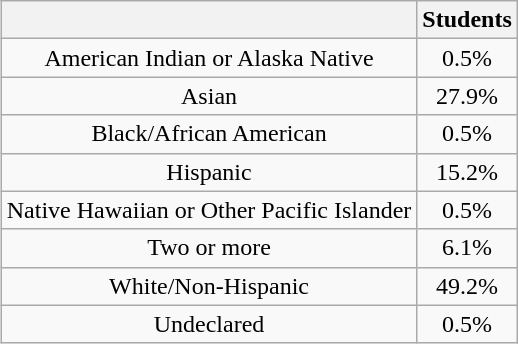<table class="wikitable" style="float:RIGHT; text-align:center; margin:auto">
<tr>
<th></th>
<th>Students</th>
</tr>
<tr>
<td>American Indian or Alaska Native</td>
<td>0.5%</td>
</tr>
<tr>
<td>Asian</td>
<td>27.9%</td>
</tr>
<tr>
<td>Black/African American</td>
<td>0.5%</td>
</tr>
<tr>
<td>Hispanic</td>
<td>15.2%</td>
</tr>
<tr>
<td>Native Hawaiian or Other Pacific Islander</td>
<td>0.5%</td>
</tr>
<tr>
<td>Two or more</td>
<td>6.1%</td>
</tr>
<tr>
<td>White/Non-Hispanic</td>
<td>49.2%</td>
</tr>
<tr>
<td>Undeclared</td>
<td>0.5%</td>
</tr>
</table>
